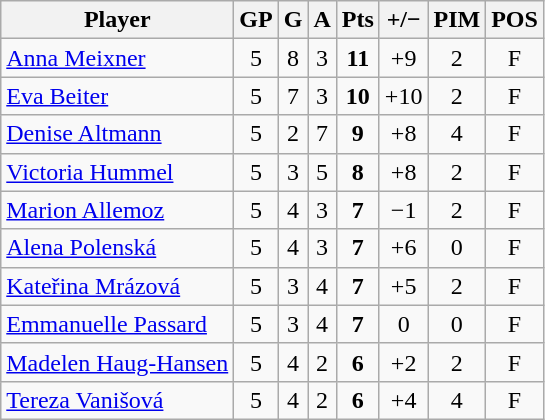<table class="wikitable sortable" style="text-align:center;">
<tr>
<th>Player</th>
<th>GP</th>
<th>G</th>
<th>A</th>
<th>Pts</th>
<th>+/−</th>
<th>PIM</th>
<th>POS</th>
</tr>
<tr>
<td style="text-align:left;"> <a href='#'>Anna Meixner</a></td>
<td>5</td>
<td>8</td>
<td>3</td>
<td><strong>11</strong></td>
<td>+9</td>
<td>2</td>
<td>F</td>
</tr>
<tr>
<td style="text-align:left;"> <a href='#'>Eva Beiter</a></td>
<td>5</td>
<td>7</td>
<td>3</td>
<td><strong>10</strong></td>
<td>+10</td>
<td>2</td>
<td>F</td>
</tr>
<tr>
<td style="text-align:left;"> <a href='#'>Denise Altmann</a></td>
<td>5</td>
<td>2</td>
<td>7</td>
<td><strong>9</strong></td>
<td>+8</td>
<td>4</td>
<td>F</td>
</tr>
<tr>
<td style="text-align:left;"> <a href='#'>Victoria Hummel</a></td>
<td>5</td>
<td>3</td>
<td>5</td>
<td><strong>8</strong></td>
<td>+8</td>
<td>2</td>
<td>F</td>
</tr>
<tr>
<td style="text-align:left;"> <a href='#'>Marion Allemoz</a></td>
<td>5</td>
<td>4</td>
<td>3</td>
<td><strong>7</strong></td>
<td>−1</td>
<td>2</td>
<td>F</td>
</tr>
<tr>
<td style="text-align:left;"> <a href='#'>Alena Polenská</a></td>
<td>5</td>
<td>4</td>
<td>3</td>
<td><strong>7</strong></td>
<td>+6</td>
<td>0</td>
<td>F</td>
</tr>
<tr>
<td style="text-align:left;"> <a href='#'>Kateřina Mrázová</a></td>
<td>5</td>
<td>3</td>
<td>4</td>
<td><strong>7</strong></td>
<td>+5</td>
<td>2</td>
<td>F</td>
</tr>
<tr>
<td style="text-align:left;"> <a href='#'>Emmanuelle Passard</a></td>
<td>5</td>
<td>3</td>
<td>4</td>
<td><strong>7</strong></td>
<td>0</td>
<td>0</td>
<td>F</td>
</tr>
<tr>
<td style="text-align:left;"> <a href='#'>Madelen Haug-Hansen</a></td>
<td>5</td>
<td>4</td>
<td>2</td>
<td><strong>6</strong></td>
<td>+2</td>
<td>2</td>
<td>F</td>
</tr>
<tr>
<td style="text-align:left;"> <a href='#'>Tereza Vanišová</a></td>
<td>5</td>
<td>4</td>
<td>2</td>
<td><strong>6</strong></td>
<td>+4</td>
<td>4</td>
<td>F</td>
</tr>
</table>
